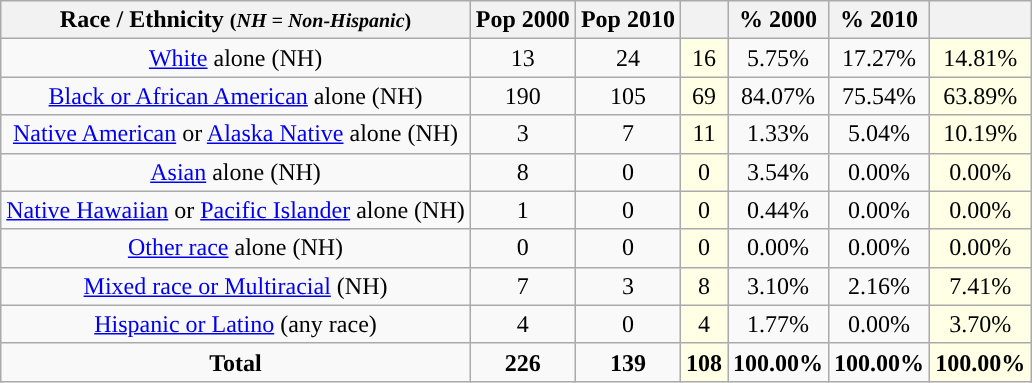<table class="wikitable" style="text-align:center;">
<tr>
<th>Race / Ethnicity <small>(<em>NH = Non-Hispanic</em>)</small></th>
<th>Pop 2000</th>
<th>Pop 2010</th>
<th></th>
<th>% 2000</th>
<th>% 2010</th>
<th></th>
</tr>
<tr>
<td><a href='#'>White</a> alone (NH)</td>
<td>13</td>
<td>24</td>
<td style='background: #ffffe6;'>16</td>
<td>5.75%</td>
<td>17.27%</td>
<td style='background: #ffffe6;'>14.81%</td>
</tr>
<tr>
<td><a href='#'>Black or African American</a> alone (NH)</td>
<td>190</td>
<td>105</td>
<td style='background: #ffffe6;'>69</td>
<td>84.07%</td>
<td>75.54%</td>
<td style='background: #ffffe6;'>63.89%</td>
</tr>
<tr>
<td><a href='#'>Native American</a> or <a href='#'>Alaska Native</a> alone (NH)</td>
<td>3</td>
<td>7</td>
<td style='background: #ffffe6;'>11</td>
<td>1.33%</td>
<td>5.04%</td>
<td style='background: #ffffe6;'>10.19%</td>
</tr>
<tr>
<td><a href='#'>Asian</a> alone (NH)</td>
<td>8</td>
<td>0</td>
<td style='background: #ffffe6;'>0</td>
<td>3.54%</td>
<td>0.00%</td>
<td style='background: #ffffe6;'>0.00%</td>
</tr>
<tr>
<td><a href='#'>Native Hawaiian</a> or <a href='#'>Pacific Islander</a> alone (NH)</td>
<td>1</td>
<td>0</td>
<td style='background: #ffffe6;'>0</td>
<td>0.44%</td>
<td>0.00%</td>
<td style='background: #ffffe6;'>0.00%</td>
</tr>
<tr>
<td><a href='#'>Other race</a> alone (NH)</td>
<td>0</td>
<td>0</td>
<td style='background: #ffffe6;'>0</td>
<td>0.00%</td>
<td>0.00%</td>
<td style='background: #ffffe6;'>0.00%</td>
</tr>
<tr>
<td><a href='#'>Mixed race or Multiracial</a> (NH)</td>
<td>7</td>
<td>3</td>
<td style='background: #ffffe6;'>8</td>
<td>3.10%</td>
<td>2.16%</td>
<td style='background: #ffffe6;'>7.41%</td>
</tr>
<tr>
<td><a href='#'>Hispanic or Latino</a> (any race)</td>
<td>4</td>
<td>0</td>
<td style='background: #ffffe6;'>4</td>
<td>1.77%</td>
<td>0.00%</td>
<td style='background: #ffffe6;'>3.70%</td>
</tr>
<tr>
<td><strong>Total</strong></td>
<td><strong>226</strong></td>
<td><strong>139</strong></td>
<td style='background: #ffffe6;'><strong>108</strong></td>
<td><strong>100.00%</strong></td>
<td><strong>100.00%</strong></td>
<td style='background: #ffffe6;'><strong>100.00%</strong></td>
</tr>
</table>
